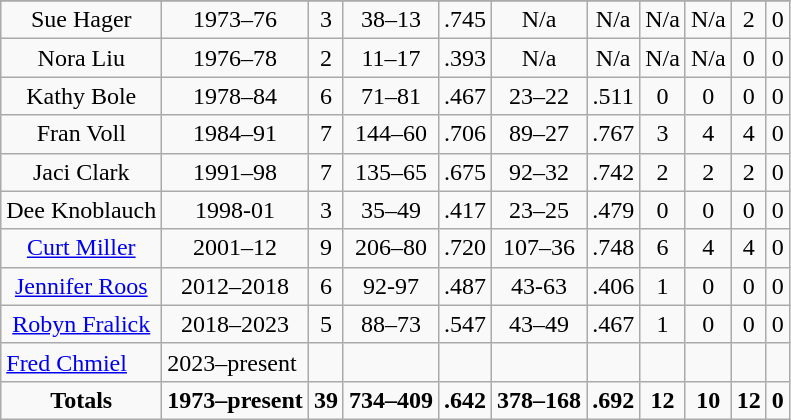<table class="wikitable sortable" style="color:black;">
<tr>
</tr>
<tr style="text-align:center;">
<td>Sue Hager</td>
<td>1973–76</td>
<td>3</td>
<td>38–13</td>
<td>.745</td>
<td>N/a</td>
<td>N/a</td>
<td>N/a</td>
<td>N/a</td>
<td>2</td>
<td>0</td>
</tr>
<tr style="text-align:center;">
<td>Nora Liu</td>
<td>1976–78</td>
<td>2</td>
<td>11–17</td>
<td>.393</td>
<td>N/a</td>
<td>N/a</td>
<td>N/a</td>
<td>N/a</td>
<td>0</td>
<td>0</td>
</tr>
<tr style="text-align:center;">
<td>Kathy Bole</td>
<td>1978–84</td>
<td>6</td>
<td>71–81</td>
<td>.467</td>
<td>23–22</td>
<td>.511</td>
<td>0</td>
<td>0</td>
<td>0</td>
<td>0</td>
</tr>
<tr style="text-align:center;">
<td>Fran Voll</td>
<td>1984–91</td>
<td>7</td>
<td>144–60</td>
<td>.706</td>
<td>89–27</td>
<td>.767</td>
<td>3</td>
<td>4</td>
<td>4</td>
<td>0</td>
</tr>
<tr style="text-align:center;">
<td>Jaci Clark</td>
<td>1991–98</td>
<td>7</td>
<td>135–65</td>
<td>.675</td>
<td>92–32</td>
<td>.742</td>
<td>2</td>
<td>2</td>
<td>2</td>
<td>0</td>
</tr>
<tr style="text-align:center;">
<td>Dee Knoblauch</td>
<td>1998-01</td>
<td>3</td>
<td>35–49</td>
<td>.417</td>
<td>23–25</td>
<td>.479</td>
<td>0</td>
<td>0</td>
<td>0</td>
<td>0</td>
</tr>
<tr style="text-align:center;">
<td><a href='#'>Curt Miller</a></td>
<td>2001–12</td>
<td>9</td>
<td>206–80</td>
<td>.720</td>
<td>107–36</td>
<td>.748</td>
<td>6</td>
<td>4</td>
<td>4</td>
<td>0</td>
</tr>
<tr style="text-align:center;">
<td><a href='#'>Jennifer Roos</a></td>
<td>2012–2018</td>
<td>6</td>
<td>92-97</td>
<td>.487</td>
<td>43-63</td>
<td>.406</td>
<td>1</td>
<td>0</td>
<td>0</td>
<td>0</td>
</tr>
<tr style="text-align:center;">
<td><a href='#'>Robyn Fralick</a></td>
<td>2018–2023</td>
<td>5</td>
<td>88–73</td>
<td>.547</td>
<td>43–49</td>
<td>.467</td>
<td>1</td>
<td>0</td>
<td>0</td>
<td>0</td>
</tr>
<tr>
<td><a href='#'>Fred Chmiel</a></td>
<td>2023–present</td>
<td></td>
<td></td>
<td></td>
<td></td>
<td></td>
<td></td>
<td></td>
<td></td>
<td></td>
</tr>
<tr style="text-align:center;">
<td><strong>Totals</strong></td>
<td><strong>1973–present</strong></td>
<td><strong>39</strong></td>
<td><strong>734–409</strong></td>
<td><strong>.642</strong></td>
<td><strong>378–168</strong></td>
<td><strong>.692</strong></td>
<td><strong>12</strong></td>
<td><strong>10</strong></td>
<td><strong>12</strong></td>
<td><strong>0</strong></td>
</tr>
</table>
